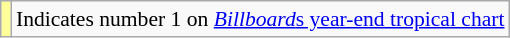<table class="wikitable" style="font-size:90%;">
<tr>
<td style="background-color:#FFFF99"></td>
<td>Indicates number 1 on <a href='#'><em>Billboard</em>s year-end tropical chart</a></td>
</tr>
</table>
